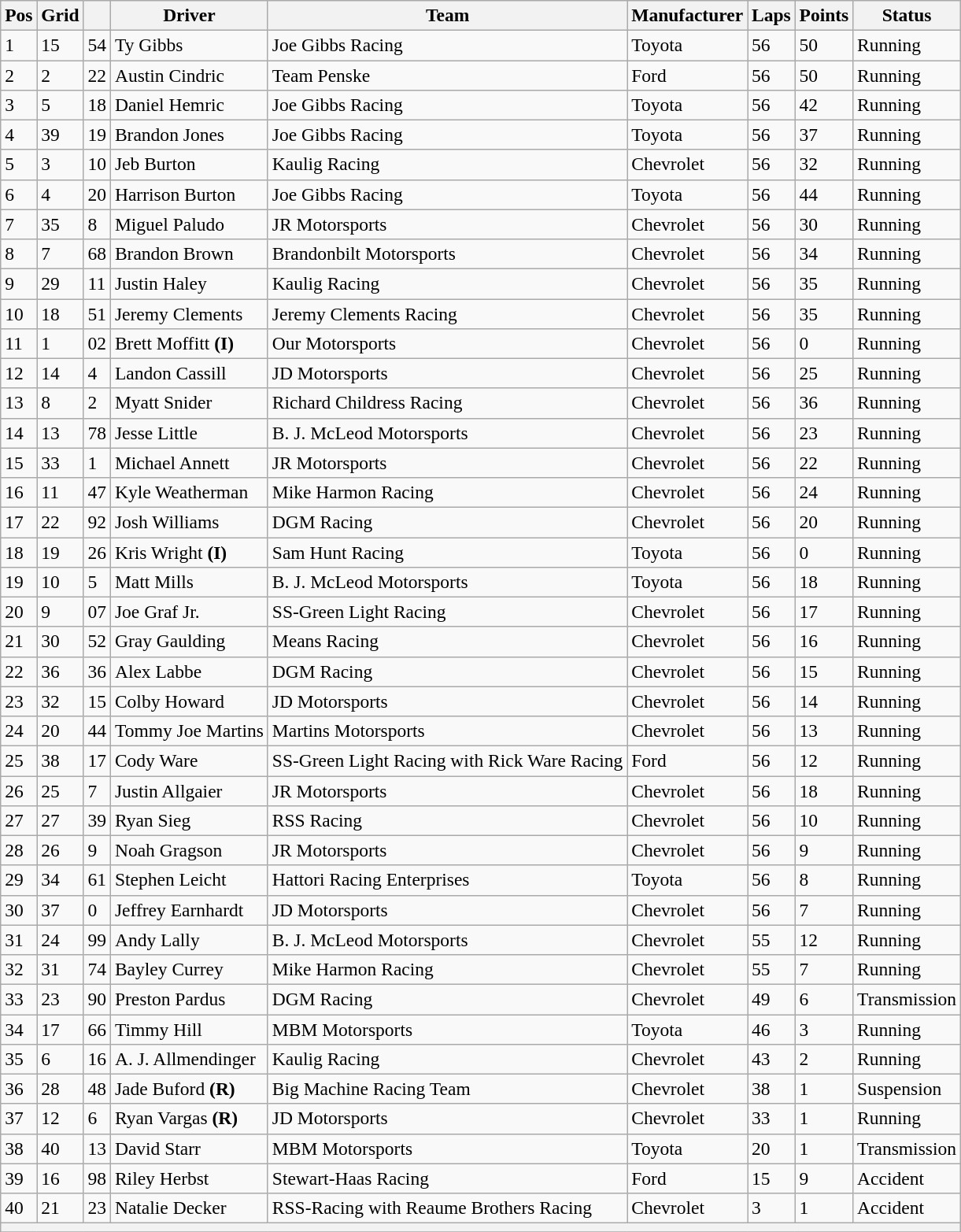<table class="wikitable" style="font-size:98%">
<tr>
<th>Pos</th>
<th>Grid</th>
<th></th>
<th>Driver</th>
<th>Team</th>
<th>Manufacturer</th>
<th>Laps</th>
<th>Points</th>
<th>Status</th>
</tr>
<tr>
<td>1</td>
<td>15</td>
<td>54</td>
<td>Ty Gibbs</td>
<td>Joe Gibbs Racing</td>
<td>Toyota</td>
<td>56</td>
<td>50</td>
<td>Running</td>
</tr>
<tr>
<td>2</td>
<td>2</td>
<td>22</td>
<td>Austin Cindric</td>
<td>Team Penske</td>
<td>Ford</td>
<td>56</td>
<td>50</td>
<td>Running</td>
</tr>
<tr>
<td>3</td>
<td>5</td>
<td>18</td>
<td>Daniel Hemric</td>
<td>Joe Gibbs Racing</td>
<td>Toyota</td>
<td>56</td>
<td>42</td>
<td>Running</td>
</tr>
<tr>
<td>4</td>
<td>39</td>
<td>19</td>
<td>Brandon Jones</td>
<td>Joe Gibbs Racing</td>
<td>Toyota</td>
<td>56</td>
<td>37</td>
<td>Running</td>
</tr>
<tr>
<td>5</td>
<td>3</td>
<td>10</td>
<td>Jeb Burton</td>
<td>Kaulig Racing</td>
<td>Chevrolet</td>
<td>56</td>
<td>32</td>
<td>Running</td>
</tr>
<tr>
<td>6</td>
<td>4</td>
<td>20</td>
<td>Harrison Burton</td>
<td>Joe Gibbs Racing</td>
<td>Toyota</td>
<td>56</td>
<td>44</td>
<td>Running</td>
</tr>
<tr>
<td>7</td>
<td>35</td>
<td>8</td>
<td>Miguel Paludo</td>
<td>JR Motorsports</td>
<td>Chevrolet</td>
<td>56</td>
<td>30</td>
<td>Running</td>
</tr>
<tr>
<td>8</td>
<td>7</td>
<td>68</td>
<td>Brandon Brown</td>
<td>Brandonbilt Motorsports</td>
<td>Chevrolet</td>
<td>56</td>
<td>34</td>
<td>Running</td>
</tr>
<tr>
<td>9</td>
<td>29</td>
<td>11</td>
<td>Justin Haley</td>
<td>Kaulig Racing</td>
<td>Chevrolet</td>
<td>56</td>
<td>35</td>
<td>Running</td>
</tr>
<tr>
<td>10</td>
<td>18</td>
<td>51</td>
<td>Jeremy Clements</td>
<td>Jeremy Clements Racing</td>
<td>Chevrolet</td>
<td>56</td>
<td>35</td>
<td>Running</td>
</tr>
<tr>
<td>11</td>
<td>1</td>
<td>02</td>
<td>Brett Moffitt <strong>(I)</strong></td>
<td>Our Motorsports</td>
<td>Chevrolet</td>
<td>56</td>
<td>0</td>
<td>Running</td>
</tr>
<tr>
<td>12</td>
<td>14</td>
<td>4</td>
<td>Landon Cassill</td>
<td>JD Motorsports</td>
<td>Chevrolet</td>
<td>56</td>
<td>25</td>
<td>Running</td>
</tr>
<tr>
<td>13</td>
<td>8</td>
<td>2</td>
<td>Myatt Snider</td>
<td>Richard Childress Racing</td>
<td>Chevrolet</td>
<td>56</td>
<td>36</td>
<td>Running</td>
</tr>
<tr>
<td>14</td>
<td>13</td>
<td>78</td>
<td>Jesse Little</td>
<td>B. J. McLeod Motorsports</td>
<td>Chevrolet</td>
<td>56</td>
<td>23</td>
<td>Running</td>
</tr>
<tr>
<td>15</td>
<td>33</td>
<td>1</td>
<td>Michael Annett</td>
<td>JR Motorsports</td>
<td>Chevrolet</td>
<td>56</td>
<td>22</td>
<td>Running</td>
</tr>
<tr>
<td>16</td>
<td>11</td>
<td>47</td>
<td>Kyle Weatherman</td>
<td>Mike Harmon Racing</td>
<td>Chevrolet</td>
<td>56</td>
<td>24</td>
<td>Running</td>
</tr>
<tr>
<td>17</td>
<td>22</td>
<td>92</td>
<td>Josh Williams</td>
<td>DGM Racing</td>
<td>Chevrolet</td>
<td>56</td>
<td>20</td>
<td>Running</td>
</tr>
<tr>
<td>18</td>
<td>19</td>
<td>26</td>
<td>Kris Wright <strong>(I)</strong></td>
<td>Sam Hunt Racing</td>
<td>Toyota</td>
<td>56</td>
<td>0</td>
<td>Running</td>
</tr>
<tr>
<td>19</td>
<td>10</td>
<td>5</td>
<td>Matt Mills</td>
<td>B. J. McLeod Motorsports</td>
<td>Toyota</td>
<td>56</td>
<td>18</td>
<td>Running</td>
</tr>
<tr>
<td>20</td>
<td>9</td>
<td>07</td>
<td>Joe Graf Jr.</td>
<td>SS-Green Light Racing</td>
<td>Chevrolet</td>
<td>56</td>
<td>17</td>
<td>Running</td>
</tr>
<tr>
<td>21</td>
<td>30</td>
<td>52</td>
<td>Gray Gaulding</td>
<td>Means Racing</td>
<td>Chevrolet</td>
<td>56</td>
<td>16</td>
<td>Running</td>
</tr>
<tr>
<td>22</td>
<td>36</td>
<td>36</td>
<td>Alex Labbe</td>
<td>DGM Racing</td>
<td>Chevrolet</td>
<td>56</td>
<td>15</td>
<td>Running</td>
</tr>
<tr>
<td>23</td>
<td>32</td>
<td>15</td>
<td>Colby Howard</td>
<td>JD Motorsports</td>
<td>Chevrolet</td>
<td>56</td>
<td>14</td>
<td>Running</td>
</tr>
<tr>
<td>24</td>
<td>20</td>
<td>44</td>
<td>Tommy Joe Martins</td>
<td>Martins Motorsports</td>
<td>Chevrolet</td>
<td>56</td>
<td>13</td>
<td>Running</td>
</tr>
<tr>
<td>25</td>
<td>38</td>
<td>17</td>
<td>Cody Ware</td>
<td>SS-Green Light Racing with Rick Ware Racing</td>
<td>Ford</td>
<td>56</td>
<td>12</td>
<td>Running</td>
</tr>
<tr>
<td>26</td>
<td>25</td>
<td>7</td>
<td>Justin Allgaier</td>
<td>JR Motorsports</td>
<td>Chevrolet</td>
<td>56</td>
<td>18</td>
<td>Running</td>
</tr>
<tr>
<td>27</td>
<td>27</td>
<td>39</td>
<td>Ryan Sieg</td>
<td>RSS Racing</td>
<td>Chevrolet</td>
<td>56</td>
<td>10</td>
<td>Running</td>
</tr>
<tr>
<td>28</td>
<td>26</td>
<td>9</td>
<td>Noah Gragson</td>
<td>JR Motorsports</td>
<td>Chevrolet</td>
<td>56</td>
<td>9</td>
<td>Running</td>
</tr>
<tr>
<td>29</td>
<td>34</td>
<td>61</td>
<td>Stephen Leicht</td>
<td>Hattori Racing Enterprises</td>
<td>Toyota</td>
<td>56</td>
<td>8</td>
<td>Running</td>
</tr>
<tr>
<td>30</td>
<td>37</td>
<td>0</td>
<td>Jeffrey Earnhardt</td>
<td>JD Motorsports</td>
<td>Chevrolet</td>
<td>56</td>
<td>7</td>
<td>Running</td>
</tr>
<tr>
<td>31</td>
<td>24</td>
<td>99</td>
<td>Andy Lally</td>
<td>B. J. McLeod Motorsports</td>
<td>Chevrolet</td>
<td>55</td>
<td>12</td>
<td>Running</td>
</tr>
<tr>
<td>32</td>
<td>31</td>
<td>74</td>
<td>Bayley Currey</td>
<td>Mike Harmon Racing</td>
<td>Chevrolet</td>
<td>55</td>
<td>7</td>
<td>Running</td>
</tr>
<tr>
<td>33</td>
<td>23</td>
<td>90</td>
<td>Preston Pardus</td>
<td>DGM Racing</td>
<td>Chevrolet</td>
<td>49</td>
<td>6</td>
<td>Transmission</td>
</tr>
<tr>
<td>34</td>
<td>17</td>
<td>66</td>
<td>Timmy Hill</td>
<td>MBM Motorsports</td>
<td>Toyota</td>
<td>46</td>
<td>3</td>
<td>Running</td>
</tr>
<tr>
<td>35</td>
<td>6</td>
<td>16</td>
<td>A. J. Allmendinger</td>
<td>Kaulig Racing</td>
<td>Chevrolet</td>
<td>43</td>
<td>2</td>
<td>Running</td>
</tr>
<tr>
<td>36</td>
<td>28</td>
<td>48</td>
<td>Jade Buford <strong>(R)</strong></td>
<td>Big Machine Racing Team</td>
<td>Chevrolet</td>
<td>38</td>
<td>1</td>
<td>Suspension</td>
</tr>
<tr>
<td>37</td>
<td>12</td>
<td>6</td>
<td>Ryan Vargas <strong>(R)</strong></td>
<td>JD Motorsports</td>
<td>Chevrolet</td>
<td>33</td>
<td>1</td>
<td>Running</td>
</tr>
<tr>
<td>38</td>
<td>40</td>
<td>13</td>
<td>David Starr</td>
<td>MBM Motorsports</td>
<td>Toyota</td>
<td>20</td>
<td>1</td>
<td>Transmission</td>
</tr>
<tr>
<td>39</td>
<td>16</td>
<td>98</td>
<td>Riley Herbst</td>
<td>Stewart-Haas Racing</td>
<td>Ford</td>
<td>15</td>
<td>9</td>
<td>Accident</td>
</tr>
<tr>
<td>40</td>
<td>21</td>
<td>23</td>
<td>Natalie Decker</td>
<td>RSS-Racing with Reaume Brothers Racing</td>
<td>Chevrolet</td>
<td>3</td>
<td>1</td>
<td>Accident</td>
</tr>
<tr>
<th colspan="9"></th>
</tr>
<tr>
</tr>
</table>
